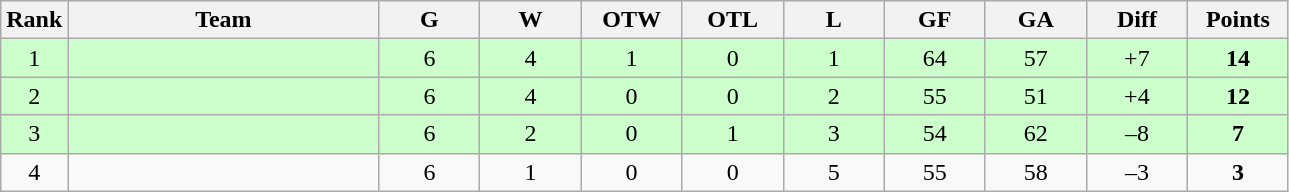<table class=wikitable style="text-align:center">
<tr>
<th width="25">Rank</th>
<th width="200">Team</th>
<th width="60">G</th>
<th width="60">W</th>
<th width="60">OTW</th>
<th width="60">OTL</th>
<th width="60">L</th>
<th width="60">GF</th>
<th width="60">GA</th>
<th width="60">Diff</th>
<th width="60">Points</th>
</tr>
<tr bgcolor=#CCFFCC>
<td>1</td>
<td align=left></td>
<td>6</td>
<td>4</td>
<td>1</td>
<td>0</td>
<td>1</td>
<td>64</td>
<td>57</td>
<td>+7</td>
<td><strong>14</strong></td>
</tr>
<tr bgcolor=#CCFFCC>
<td>2</td>
<td align=left></td>
<td>6</td>
<td>4</td>
<td>0</td>
<td>0</td>
<td>2</td>
<td>55</td>
<td>51</td>
<td>+4</td>
<td><strong>12</strong></td>
</tr>
<tr bgcolor=#CCFFCC>
<td>3</td>
<td align=left></td>
<td>6</td>
<td>2</td>
<td>0</td>
<td>1</td>
<td>3</td>
<td>54</td>
<td>62</td>
<td>–8</td>
<td><strong>7</strong></td>
</tr>
<tr>
<td>4</td>
<td align=left></td>
<td>6</td>
<td>1</td>
<td>0</td>
<td>0</td>
<td>5</td>
<td>55</td>
<td>58</td>
<td>–3</td>
<td><strong>3</strong></td>
</tr>
</table>
